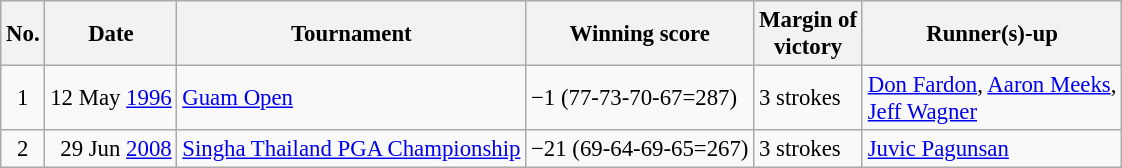<table class="wikitable" style="font-size:95%;">
<tr>
<th>No.</th>
<th>Date</th>
<th>Tournament</th>
<th>Winning score</th>
<th>Margin of<br>victory</th>
<th>Runner(s)-up</th>
</tr>
<tr>
<td align=center>1</td>
<td align=right>12 May <a href='#'>1996</a></td>
<td><a href='#'>Guam Open</a></td>
<td>−1 (77-73-70-67=287)</td>
<td>3 strokes</td>
<td> <a href='#'>Don Fardon</a>,  <a href='#'>Aaron Meeks</a>,<br> <a href='#'>Jeff Wagner</a></td>
</tr>
<tr>
<td align=center>2</td>
<td align=right>29 Jun <a href='#'>2008</a></td>
<td><a href='#'>Singha Thailand PGA Championship</a></td>
<td>−21 (69-64-69-65=267)</td>
<td>3 strokes</td>
<td> <a href='#'>Juvic Pagunsan</a></td>
</tr>
</table>
